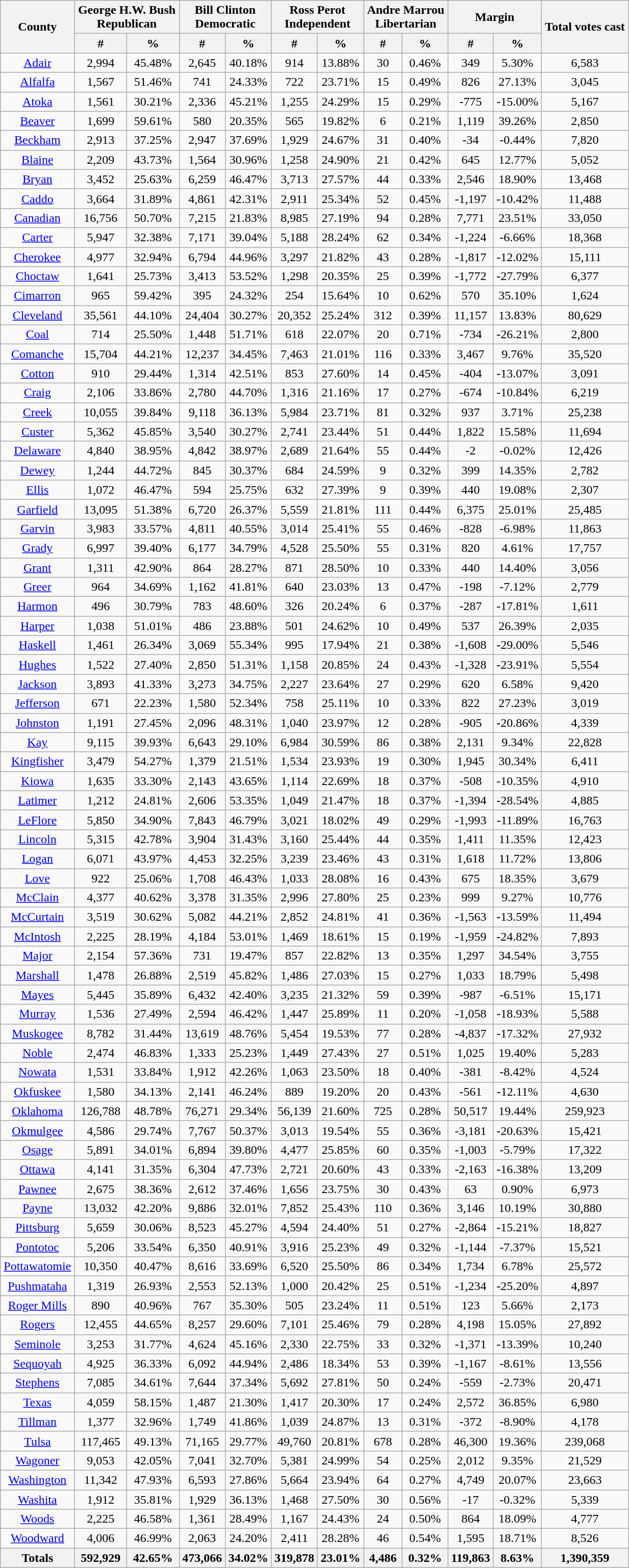<table width="65%"  class="wikitable sortable" style="text-align:center">
<tr>
<th colspan="1" rowspan="2">County</th>
<th style="text-align:center;" colspan="2">George H.W. Bush<br>Republican</th>
<th style="text-align:center;" colspan="2">Bill Clinton<br>Democratic</th>
<th style="text-align:center;" colspan="2">Ross Perot<br>Independent</th>
<th style="text-align:center;" colspan="2">Andre Marrou<br>Libertarian</th>
<th style="text-align:center;" colspan="2">Margin</th>
<th rowspan="2" data-sort-type="number">Total votes cast</th>
</tr>
<tr>
<th data-sort-type="number">#</th>
<th data-sort-type="number">%</th>
<th data-sort-type="number">#</th>
<th data-sort-type="number">%</th>
<th data-sort-type="number">#</th>
<th data-sort-type="number">%</th>
<th data-sort-type="number">#</th>
<th data-sort-type="number">%</th>
<th data-sort-type="number">#</th>
<th data-sort-type="number">%</th>
</tr>
<tr style="text-align:center;">
<td><a href='#'>Adair</a></td>
<td>2,994</td>
<td>45.48%</td>
<td>2,645</td>
<td>40.18%</td>
<td>914</td>
<td>13.88%</td>
<td>30</td>
<td>0.46%</td>
<td>349</td>
<td>5.30%</td>
<td>6,583</td>
</tr>
<tr style="text-align:center;">
<td><a href='#'>Alfalfa</a></td>
<td>1,567</td>
<td>51.46%</td>
<td>741</td>
<td>24.33%</td>
<td>722</td>
<td>23.71%</td>
<td>15</td>
<td>0.49%</td>
<td>826</td>
<td>27.13%</td>
<td>3,045</td>
</tr>
<tr style="text-align:center;">
<td><a href='#'>Atoka</a></td>
<td>1,561</td>
<td>30.21%</td>
<td>2,336</td>
<td>45.21%</td>
<td>1,255</td>
<td>24.29%</td>
<td>15</td>
<td>0.29%</td>
<td>-775</td>
<td>-15.00%</td>
<td>5,167</td>
</tr>
<tr style="text-align:center;">
<td><a href='#'>Beaver</a></td>
<td>1,699</td>
<td>59.61%</td>
<td>580</td>
<td>20.35%</td>
<td>565</td>
<td>19.82%</td>
<td>6</td>
<td>0.21%</td>
<td>1,119</td>
<td>39.26%</td>
<td>2,850</td>
</tr>
<tr style="text-align:center;">
<td><a href='#'>Beckham</a></td>
<td>2,913</td>
<td>37.25%</td>
<td>2,947</td>
<td>37.69%</td>
<td>1,929</td>
<td>24.67%</td>
<td>31</td>
<td>0.40%</td>
<td>-34</td>
<td>-0.44%</td>
<td>7,820</td>
</tr>
<tr style="text-align:center;">
<td><a href='#'>Blaine</a></td>
<td>2,209</td>
<td>43.73%</td>
<td>1,564</td>
<td>30.96%</td>
<td>1,258</td>
<td>24.90%</td>
<td>21</td>
<td>0.42%</td>
<td>645</td>
<td>12.77%</td>
<td>5,052</td>
</tr>
<tr style="text-align:center;">
<td><a href='#'>Bryan</a></td>
<td>3,452</td>
<td>25.63%</td>
<td>6,259</td>
<td>46.47%</td>
<td>3,713</td>
<td>27.57%</td>
<td>44</td>
<td>0.33%</td>
<td>2,546</td>
<td>18.90%</td>
<td>13,468</td>
</tr>
<tr style="text-align:center;">
<td><a href='#'>Caddo</a></td>
<td>3,664</td>
<td>31.89%</td>
<td>4,861</td>
<td>42.31%</td>
<td>2,911</td>
<td>25.34%</td>
<td>52</td>
<td>0.45%</td>
<td>-1,197</td>
<td>-10.42%</td>
<td>11,488</td>
</tr>
<tr style="text-align:center;">
<td><a href='#'>Canadian</a></td>
<td>16,756</td>
<td>50.70%</td>
<td>7,215</td>
<td>21.83%</td>
<td>8,985</td>
<td>27.19%</td>
<td>94</td>
<td>0.28%</td>
<td>7,771</td>
<td>23.51%</td>
<td>33,050</td>
</tr>
<tr style="text-align:center;">
<td><a href='#'>Carter</a></td>
<td>5,947</td>
<td>32.38%</td>
<td>7,171</td>
<td>39.04%</td>
<td>5,188</td>
<td>28.24%</td>
<td>62</td>
<td>0.34%</td>
<td>-1,224</td>
<td>-6.66%</td>
<td>18,368</td>
</tr>
<tr style="text-align:center;">
<td><a href='#'>Cherokee</a></td>
<td>4,977</td>
<td>32.94%</td>
<td>6,794</td>
<td>44.96%</td>
<td>3,297</td>
<td>21.82%</td>
<td>43</td>
<td>0.28%</td>
<td>-1,817</td>
<td>-12.02%</td>
<td>15,111</td>
</tr>
<tr style="text-align:center;">
<td><a href='#'>Choctaw</a></td>
<td>1,641</td>
<td>25.73%</td>
<td>3,413</td>
<td>53.52%</td>
<td>1,298</td>
<td>20.35%</td>
<td>25</td>
<td>0.39%</td>
<td>-1,772</td>
<td>-27.79%</td>
<td>6,377</td>
</tr>
<tr style="text-align:center;">
<td><a href='#'>Cimarron</a></td>
<td>965</td>
<td>59.42%</td>
<td>395</td>
<td>24.32%</td>
<td>254</td>
<td>15.64%</td>
<td>10</td>
<td>0.62%</td>
<td>570</td>
<td>35.10%</td>
<td>1,624</td>
</tr>
<tr style="text-align:center;">
<td><a href='#'>Cleveland</a></td>
<td>35,561</td>
<td>44.10%</td>
<td>24,404</td>
<td>30.27%</td>
<td>20,352</td>
<td>25.24%</td>
<td>312</td>
<td>0.39%</td>
<td>11,157</td>
<td>13.83%</td>
<td>80,629</td>
</tr>
<tr style="text-align:center;">
<td><a href='#'>Coal</a></td>
<td>714</td>
<td>25.50%</td>
<td>1,448</td>
<td>51.71%</td>
<td>618</td>
<td>22.07%</td>
<td>20</td>
<td>0.71%</td>
<td>-734</td>
<td>-26.21%</td>
<td>2,800</td>
</tr>
<tr style="text-align:center;">
<td><a href='#'>Comanche</a></td>
<td>15,704</td>
<td>44.21%</td>
<td>12,237</td>
<td>34.45%</td>
<td>7,463</td>
<td>21.01%</td>
<td>116</td>
<td>0.33%</td>
<td>3,467</td>
<td>9.76%</td>
<td>35,520</td>
</tr>
<tr style="text-align:center;">
<td><a href='#'>Cotton</a></td>
<td>910</td>
<td>29.44%</td>
<td>1,314</td>
<td>42.51%</td>
<td>853</td>
<td>27.60%</td>
<td>14</td>
<td>0.45%</td>
<td>-404</td>
<td>-13.07%</td>
<td>3,091</td>
</tr>
<tr style="text-align:center;">
<td><a href='#'>Craig</a></td>
<td>2,106</td>
<td>33.86%</td>
<td>2,780</td>
<td>44.70%</td>
<td>1,316</td>
<td>21.16%</td>
<td>17</td>
<td>0.27%</td>
<td>-674</td>
<td>-10.84%</td>
<td>6,219</td>
</tr>
<tr style="text-align:center;">
<td><a href='#'>Creek</a></td>
<td>10,055</td>
<td>39.84%</td>
<td>9,118</td>
<td>36.13%</td>
<td>5,984</td>
<td>23.71%</td>
<td>81</td>
<td>0.32%</td>
<td>937</td>
<td>3.71%</td>
<td>25,238</td>
</tr>
<tr style="text-align:center;">
<td><a href='#'>Custer</a></td>
<td>5,362</td>
<td>45.85%</td>
<td>3,540</td>
<td>30.27%</td>
<td>2,741</td>
<td>23.44%</td>
<td>51</td>
<td>0.44%</td>
<td>1,822</td>
<td>15.58%</td>
<td>11,694</td>
</tr>
<tr style="text-align:center;">
<td><a href='#'>Delaware</a></td>
<td>4,840</td>
<td>38.95%</td>
<td>4,842</td>
<td>38.97%</td>
<td>2,689</td>
<td>21.64%</td>
<td>55</td>
<td>0.44%</td>
<td>-2</td>
<td>-0.02%</td>
<td>12,426</td>
</tr>
<tr style="text-align:center;">
<td><a href='#'>Dewey</a></td>
<td>1,244</td>
<td>44.72%</td>
<td>845</td>
<td>30.37%</td>
<td>684</td>
<td>24.59%</td>
<td>9</td>
<td>0.32%</td>
<td>399</td>
<td>14.35%</td>
<td>2,782</td>
</tr>
<tr style="text-align:center;">
<td><a href='#'>Ellis</a></td>
<td>1,072</td>
<td>46.47%</td>
<td>594</td>
<td>25.75%</td>
<td>632</td>
<td>27.39%</td>
<td>9</td>
<td>0.39%</td>
<td>440</td>
<td>19.08%</td>
<td>2,307</td>
</tr>
<tr style="text-align:center;">
<td><a href='#'>Garfield</a></td>
<td>13,095</td>
<td>51.38%</td>
<td>6,720</td>
<td>26.37%</td>
<td>5,559</td>
<td>21.81%</td>
<td>111</td>
<td>0.44%</td>
<td>6,375</td>
<td>25.01%</td>
<td>25,485</td>
</tr>
<tr style="text-align:center;">
<td><a href='#'>Garvin</a></td>
<td>3,983</td>
<td>33.57%</td>
<td>4,811</td>
<td>40.55%</td>
<td>3,014</td>
<td>25.41%</td>
<td>55</td>
<td>0.46%</td>
<td>-828</td>
<td>-6.98%</td>
<td>11,863</td>
</tr>
<tr style="text-align:center;">
<td><a href='#'>Grady</a></td>
<td>6,997</td>
<td>39.40%</td>
<td>6,177</td>
<td>34.79%</td>
<td>4,528</td>
<td>25.50%</td>
<td>55</td>
<td>0.31%</td>
<td>820</td>
<td>4.61%</td>
<td>17,757</td>
</tr>
<tr style="text-align:center;">
<td><a href='#'>Grant</a></td>
<td>1,311</td>
<td>42.90%</td>
<td>864</td>
<td>28.27%</td>
<td>871</td>
<td>28.50%</td>
<td>10</td>
<td>0.33%</td>
<td>440</td>
<td>14.40%</td>
<td>3,056</td>
</tr>
<tr style="text-align:center;">
<td><a href='#'>Greer</a></td>
<td>964</td>
<td>34.69%</td>
<td>1,162</td>
<td>41.81%</td>
<td>640</td>
<td>23.03%</td>
<td>13</td>
<td>0.47%</td>
<td>-198</td>
<td>-7.12%</td>
<td>2,779</td>
</tr>
<tr style="text-align:center;">
<td><a href='#'>Harmon</a></td>
<td>496</td>
<td>30.79%</td>
<td>783</td>
<td>48.60%</td>
<td>326</td>
<td>20.24%</td>
<td>6</td>
<td>0.37%</td>
<td>-287</td>
<td>-17.81%</td>
<td>1,611</td>
</tr>
<tr style="text-align:center;">
<td><a href='#'>Harper</a></td>
<td>1,038</td>
<td>51.01%</td>
<td>486</td>
<td>23.88%</td>
<td>501</td>
<td>24.62%</td>
<td>10</td>
<td>0.49%</td>
<td>537</td>
<td>26.39%</td>
<td>2,035</td>
</tr>
<tr style="text-align:center;">
<td><a href='#'>Haskell</a></td>
<td>1,461</td>
<td>26.34%</td>
<td>3,069</td>
<td>55.34%</td>
<td>995</td>
<td>17.94%</td>
<td>21</td>
<td>0.38%</td>
<td>-1,608</td>
<td>-29.00%</td>
<td>5,546</td>
</tr>
<tr style="text-align:center;">
<td><a href='#'>Hughes</a></td>
<td>1,522</td>
<td>27.40%</td>
<td>2,850</td>
<td>51.31%</td>
<td>1,158</td>
<td>20.85%</td>
<td>24</td>
<td>0.43%</td>
<td>-1,328</td>
<td>-23.91%</td>
<td>5,554</td>
</tr>
<tr style="text-align:center;">
<td><a href='#'>Jackson</a></td>
<td>3,893</td>
<td>41.33%</td>
<td>3,273</td>
<td>34.75%</td>
<td>2,227</td>
<td>23.64%</td>
<td>27</td>
<td>0.29%</td>
<td>620</td>
<td>6.58%</td>
<td>9,420</td>
</tr>
<tr style="text-align:center;">
<td><a href='#'>Jefferson</a></td>
<td>671</td>
<td>22.23%</td>
<td>1,580</td>
<td>52.34%</td>
<td>758</td>
<td>25.11%</td>
<td>10</td>
<td>0.33%</td>
<td>822</td>
<td>27.23%</td>
<td>3,019</td>
</tr>
<tr style="text-align:center;">
<td><a href='#'>Johnston</a></td>
<td>1,191</td>
<td>27.45%</td>
<td>2,096</td>
<td>48.31%</td>
<td>1,040</td>
<td>23.97%</td>
<td>12</td>
<td>0.28%</td>
<td>-905</td>
<td>-20.86%</td>
<td>4,339</td>
</tr>
<tr style="text-align:center;">
<td><a href='#'>Kay</a></td>
<td>9,115</td>
<td>39.93%</td>
<td>6,643</td>
<td>29.10%</td>
<td>6,984</td>
<td>30.59%</td>
<td>86</td>
<td>0.38%</td>
<td>2,131</td>
<td>9.34%</td>
<td>22,828</td>
</tr>
<tr style="text-align:center;">
<td><a href='#'>Kingfisher</a></td>
<td>3,479</td>
<td>54.27%</td>
<td>1,379</td>
<td>21.51%</td>
<td>1,534</td>
<td>23.93%</td>
<td>19</td>
<td>0.30%</td>
<td>1,945</td>
<td>30.34%</td>
<td>6,411</td>
</tr>
<tr style="text-align:center;">
<td><a href='#'>Kiowa</a></td>
<td>1,635</td>
<td>33.30%</td>
<td>2,143</td>
<td>43.65%</td>
<td>1,114</td>
<td>22.69%</td>
<td>18</td>
<td>0.37%</td>
<td>-508</td>
<td>-10.35%</td>
<td>4,910</td>
</tr>
<tr style="text-align:center;">
<td><a href='#'>Latimer</a></td>
<td>1,212</td>
<td>24.81%</td>
<td>2,606</td>
<td>53.35%</td>
<td>1,049</td>
<td>21.47%</td>
<td>18</td>
<td>0.37%</td>
<td>-1,394</td>
<td>-28.54%</td>
<td>4,885</td>
</tr>
<tr style="text-align:center;">
<td><a href='#'>LeFlore</a></td>
<td>5,850</td>
<td>34.90%</td>
<td>7,843</td>
<td>46.79%</td>
<td>3,021</td>
<td>18.02%</td>
<td>49</td>
<td>0.29%</td>
<td>-1,993</td>
<td>-11.89%</td>
<td>16,763</td>
</tr>
<tr style="text-align:center;">
<td><a href='#'>Lincoln</a></td>
<td>5,315</td>
<td>42.78%</td>
<td>3,904</td>
<td>31.43%</td>
<td>3,160</td>
<td>25.44%</td>
<td>44</td>
<td>0.35%</td>
<td>1,411</td>
<td>11.35%</td>
<td>12,423</td>
</tr>
<tr style="text-align:center;">
<td><a href='#'>Logan</a></td>
<td>6,071</td>
<td>43.97%</td>
<td>4,453</td>
<td>32.25%</td>
<td>3,239</td>
<td>23.46%</td>
<td>43</td>
<td>0.31%</td>
<td>1,618</td>
<td>11.72%</td>
<td>13,806</td>
</tr>
<tr style="text-align:center;">
<td><a href='#'>Love</a></td>
<td>922</td>
<td>25.06%</td>
<td>1,708</td>
<td>46.43%</td>
<td>1,033</td>
<td>28.08%</td>
<td>16</td>
<td>0.43%</td>
<td>675</td>
<td>18.35%</td>
<td>3,679</td>
</tr>
<tr style="text-align:center;">
<td><a href='#'>McClain</a></td>
<td>4,377</td>
<td>40.62%</td>
<td>3,378</td>
<td>31.35%</td>
<td>2,996</td>
<td>27.80%</td>
<td>25</td>
<td>0.23%</td>
<td>999</td>
<td>9.27%</td>
<td>10,776</td>
</tr>
<tr style="text-align:center;">
<td><a href='#'>McCurtain</a></td>
<td>3,519</td>
<td>30.62%</td>
<td>5,082</td>
<td>44.21%</td>
<td>2,852</td>
<td>24.81%</td>
<td>41</td>
<td>0.36%</td>
<td>-1,563</td>
<td>-13.59%</td>
<td>11,494</td>
</tr>
<tr style="text-align:center;">
<td><a href='#'>McIntosh</a></td>
<td>2,225</td>
<td>28.19%</td>
<td>4,184</td>
<td>53.01%</td>
<td>1,469</td>
<td>18.61%</td>
<td>15</td>
<td>0.19%</td>
<td>-1,959</td>
<td>-24.82%</td>
<td>7,893</td>
</tr>
<tr style="text-align:center;">
<td><a href='#'>Major</a></td>
<td>2,154</td>
<td>57.36%</td>
<td>731</td>
<td>19.47%</td>
<td>857</td>
<td>22.82%</td>
<td>13</td>
<td>0.35%</td>
<td>1,297</td>
<td>34.54%</td>
<td>3,755</td>
</tr>
<tr style="text-align:center;">
<td><a href='#'>Marshall</a></td>
<td>1,478</td>
<td>26.88%</td>
<td>2,519</td>
<td>45.82%</td>
<td>1,486</td>
<td>27.03%</td>
<td>15</td>
<td>0.27%</td>
<td>1,033</td>
<td>18.79%</td>
<td>5,498</td>
</tr>
<tr style="text-align:center;">
<td><a href='#'>Mayes</a></td>
<td>5,445</td>
<td>35.89%</td>
<td>6,432</td>
<td>42.40%</td>
<td>3,235</td>
<td>21.32%</td>
<td>59</td>
<td>0.39%</td>
<td>-987</td>
<td>-6.51%</td>
<td>15,171</td>
</tr>
<tr style="text-align:center;">
<td><a href='#'>Murray</a></td>
<td>1,536</td>
<td>27.49%</td>
<td>2,594</td>
<td>46.42%</td>
<td>1,447</td>
<td>25.89%</td>
<td>11</td>
<td>0.20%</td>
<td>-1,058</td>
<td>-18.93%</td>
<td>5,588</td>
</tr>
<tr style="text-align:center;">
<td><a href='#'>Muskogee</a></td>
<td>8,782</td>
<td>31.44%</td>
<td>13,619</td>
<td>48.76%</td>
<td>5,454</td>
<td>19.53%</td>
<td>77</td>
<td>0.28%</td>
<td>-4,837</td>
<td>-17.32%</td>
<td>27,932</td>
</tr>
<tr style="text-align:center;">
<td><a href='#'>Noble</a></td>
<td>2,474</td>
<td>46.83%</td>
<td>1,333</td>
<td>25.23%</td>
<td>1,449</td>
<td>27.43%</td>
<td>27</td>
<td>0.51%</td>
<td>1,025</td>
<td>19.40%</td>
<td>5,283</td>
</tr>
<tr style="text-align:center;">
<td><a href='#'>Nowata</a></td>
<td>1,531</td>
<td>33.84%</td>
<td>1,912</td>
<td>42.26%</td>
<td>1,063</td>
<td>23.50%</td>
<td>18</td>
<td>0.40%</td>
<td>-381</td>
<td>-8.42%</td>
<td>4,524</td>
</tr>
<tr style="text-align:center;">
<td><a href='#'>Okfuskee</a></td>
<td>1,580</td>
<td>34.13%</td>
<td>2,141</td>
<td>46.24%</td>
<td>889</td>
<td>19.20%</td>
<td>20</td>
<td>0.43%</td>
<td>-561</td>
<td>-12.11%</td>
<td>4,630</td>
</tr>
<tr style="text-align:center;">
<td><a href='#'>Oklahoma</a></td>
<td>126,788</td>
<td>48.78%</td>
<td>76,271</td>
<td>29.34%</td>
<td>56,139</td>
<td>21.60%</td>
<td>725</td>
<td>0.28%</td>
<td>50,517</td>
<td>19.44%</td>
<td>259,923</td>
</tr>
<tr style="text-align:center;">
<td><a href='#'>Okmulgee</a></td>
<td>4,586</td>
<td>29.74%</td>
<td>7,767</td>
<td>50.37%</td>
<td>3,013</td>
<td>19.54%</td>
<td>55</td>
<td>0.36%</td>
<td>-3,181</td>
<td>-20.63%</td>
<td>15,421</td>
</tr>
<tr style="text-align:center;">
<td><a href='#'>Osage</a></td>
<td>5,891</td>
<td>34.01%</td>
<td>6,894</td>
<td>39.80%</td>
<td>4,477</td>
<td>25.85%</td>
<td>60</td>
<td>0.35%</td>
<td>-1,003</td>
<td>-5.79%</td>
<td>17,322</td>
</tr>
<tr style="text-align:center;">
<td><a href='#'>Ottawa</a></td>
<td>4,141</td>
<td>31.35%</td>
<td>6,304</td>
<td>47.73%</td>
<td>2,721</td>
<td>20.60%</td>
<td>43</td>
<td>0.33%</td>
<td>-2,163</td>
<td>-16.38%</td>
<td>13,209</td>
</tr>
<tr style="text-align:center;">
<td><a href='#'>Pawnee</a></td>
<td>2,675</td>
<td>38.36%</td>
<td>2,612</td>
<td>37.46%</td>
<td>1,656</td>
<td>23.75%</td>
<td>30</td>
<td>0.43%</td>
<td>63</td>
<td>0.90%</td>
<td>6,973</td>
</tr>
<tr style="text-align:center;">
<td><a href='#'>Payne</a></td>
<td>13,032</td>
<td>42.20%</td>
<td>9,886</td>
<td>32.01%</td>
<td>7,852</td>
<td>25.43%</td>
<td>110</td>
<td>0.36%</td>
<td>3,146</td>
<td>10.19%</td>
<td>30,880</td>
</tr>
<tr style="text-align:center;">
<td><a href='#'>Pittsburg</a></td>
<td>5,659</td>
<td>30.06%</td>
<td>8,523</td>
<td>45.27%</td>
<td>4,594</td>
<td>24.40%</td>
<td>51</td>
<td>0.27%</td>
<td>-2,864</td>
<td>-15.21%</td>
<td>18,827</td>
</tr>
<tr style="text-align:center;">
<td><a href='#'>Pontotoc</a></td>
<td>5,206</td>
<td>33.54%</td>
<td>6,350</td>
<td>40.91%</td>
<td>3,916</td>
<td>25.23%</td>
<td>49</td>
<td>0.32%</td>
<td>-1,144</td>
<td>-7.37%</td>
<td>15,521</td>
</tr>
<tr style="text-align:center;">
<td><a href='#'>Pottawatomie</a></td>
<td>10,350</td>
<td>40.47%</td>
<td>8,616</td>
<td>33.69%</td>
<td>6,520</td>
<td>25.50%</td>
<td>86</td>
<td>0.34%</td>
<td>1,734</td>
<td>6.78%</td>
<td>25,572</td>
</tr>
<tr style="text-align:center;">
<td><a href='#'>Pushmataha</a></td>
<td>1,319</td>
<td>26.93%</td>
<td>2,553</td>
<td>52.13%</td>
<td>1,000</td>
<td>20.42%</td>
<td>25</td>
<td>0.51%</td>
<td>-1,234</td>
<td>-25.20%</td>
<td>4,897</td>
</tr>
<tr style="text-align:center;">
<td><a href='#'>Roger Mills</a></td>
<td>890</td>
<td>40.96%</td>
<td>767</td>
<td>35.30%</td>
<td>505</td>
<td>23.24%</td>
<td>11</td>
<td>0.51%</td>
<td>123</td>
<td>5.66%</td>
<td>2,173</td>
</tr>
<tr style="text-align:center;">
<td><a href='#'>Rogers</a></td>
<td>12,455</td>
<td>44.65%</td>
<td>8,257</td>
<td>29.60%</td>
<td>7,101</td>
<td>25.46%</td>
<td>79</td>
<td>0.28%</td>
<td>4,198</td>
<td>15.05%</td>
<td>27,892</td>
</tr>
<tr style="text-align:center;">
<td><a href='#'>Seminole</a></td>
<td>3,253</td>
<td>31.77%</td>
<td>4,624</td>
<td>45.16%</td>
<td>2,330</td>
<td>22.75%</td>
<td>33</td>
<td>0.32%</td>
<td>-1,371</td>
<td>-13.39%</td>
<td>10,240</td>
</tr>
<tr style="text-align:center;">
<td><a href='#'>Sequoyah</a></td>
<td>4,925</td>
<td>36.33%</td>
<td>6,092</td>
<td>44.94%</td>
<td>2,486</td>
<td>18.34%</td>
<td>53</td>
<td>0.39%</td>
<td>-1,167</td>
<td>-8.61%</td>
<td>13,556</td>
</tr>
<tr style="text-align:center;">
<td><a href='#'>Stephens</a></td>
<td>7,085</td>
<td>34.61%</td>
<td>7,644</td>
<td>37.34%</td>
<td>5,692</td>
<td>27.81%</td>
<td>50</td>
<td>0.24%</td>
<td>-559</td>
<td>-2.73%</td>
<td>20,471</td>
</tr>
<tr style="text-align:center;">
<td><a href='#'>Texas</a></td>
<td>4,059</td>
<td>58.15%</td>
<td>1,487</td>
<td>21.30%</td>
<td>1,417</td>
<td>20.30%</td>
<td>17</td>
<td>0.24%</td>
<td>2,572</td>
<td>36.85%</td>
<td>6,980</td>
</tr>
<tr style="text-align:center;">
<td><a href='#'>Tillman</a></td>
<td>1,377</td>
<td>32.96%</td>
<td>1,749</td>
<td>41.86%</td>
<td>1,039</td>
<td>24.87%</td>
<td>13</td>
<td>0.31%</td>
<td>-372</td>
<td>-8.90%</td>
<td>4,178</td>
</tr>
<tr style="text-align:center;">
<td><a href='#'>Tulsa</a></td>
<td>117,465</td>
<td>49.13%</td>
<td>71,165</td>
<td>29.77%</td>
<td>49,760</td>
<td>20.81%</td>
<td>678</td>
<td>0.28%</td>
<td>46,300</td>
<td>19.36%</td>
<td>239,068</td>
</tr>
<tr style="text-align:center;">
<td><a href='#'>Wagoner</a></td>
<td>9,053</td>
<td>42.05%</td>
<td>7,041</td>
<td>32.70%</td>
<td>5,381</td>
<td>24.99%</td>
<td>54</td>
<td>0.25%</td>
<td>2,012</td>
<td>9.35%</td>
<td>21,529</td>
</tr>
<tr style="text-align:center;">
<td><a href='#'>Washington</a></td>
<td>11,342</td>
<td>47.93%</td>
<td>6,593</td>
<td>27.86%</td>
<td>5,664</td>
<td>23.94%</td>
<td>64</td>
<td>0.27%</td>
<td>4,749</td>
<td>20.07%</td>
<td>23,663</td>
</tr>
<tr style="text-align:center;">
<td><a href='#'>Washita</a></td>
<td>1,912</td>
<td>35.81%</td>
<td>1,929</td>
<td>36.13%</td>
<td>1,468</td>
<td>27.50%</td>
<td>30</td>
<td>0.56%</td>
<td>-17</td>
<td>-0.32%</td>
<td>5,339</td>
</tr>
<tr style="text-align:center;">
<td><a href='#'>Woods</a></td>
<td>2,225</td>
<td>46.58%</td>
<td>1,361</td>
<td>28.49%</td>
<td>1,167</td>
<td>24.43%</td>
<td>24</td>
<td>0.50%</td>
<td>864</td>
<td>18.09%</td>
<td>4,777</td>
</tr>
<tr style="text-align:center;">
<td><a href='#'>Woodward</a></td>
<td>4,006</td>
<td>46.99%</td>
<td>2,063</td>
<td>24.20%</td>
<td>2,411</td>
<td>28.28%</td>
<td>46</td>
<td>0.54%</td>
<td>1,595</td>
<td>18.71%</td>
<td>8,526</td>
</tr>
<tr style="text-align:center;">
<th>Totals</th>
<th>592,929</th>
<th>42.65%</th>
<th>473,066</th>
<th>34.02%</th>
<th>319,878</th>
<th>23.01%</th>
<th>4,486</th>
<th>0.32%</th>
<th>119,863</th>
<th>8.63%</th>
<th>1,390,359</th>
</tr>
</table>
